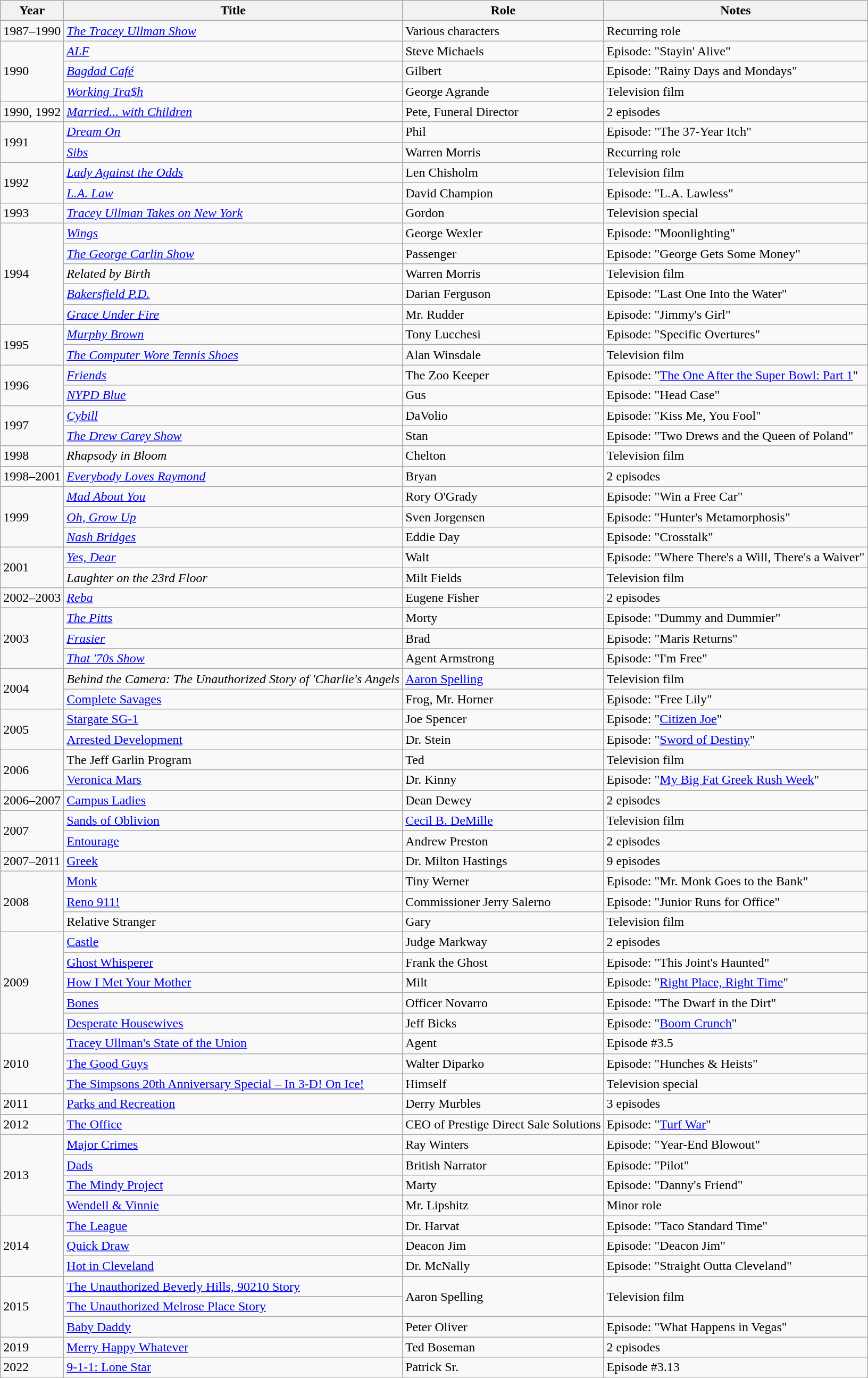<table class="wikitable sortable">
<tr>
<th>Year</th>
<th>Title</th>
<th>Role</th>
<th class="unsortable">Notes</th>
</tr>
<tr>
<td>1987–1990</td>
<td data-sort-value="Tracey Ullman Show, The"><em><a href='#'>The Tracey Ullman Show</a></em></td>
<td>Various characters</td>
<td>Recurring role</td>
</tr>
<tr>
<td rowspan="3">1990</td>
<td><em><a href='#'>ALF</a></em></td>
<td>Steve Michaels</td>
<td>Episode: "Stayin' Alive"</td>
</tr>
<tr>
<td><em><a href='#'>Bagdad Café</a></em></td>
<td>Gilbert</td>
<td>Episode: "Rainy Days and Mondays"</td>
</tr>
<tr>
<td><em><a href='#'>Working Tra$h</a></em></td>
<td>George Agrande</td>
<td>Television film</td>
</tr>
<tr>
<td>1990, 1992</td>
<td><em><a href='#'>Married... with Children</a></em></td>
<td>Pete, Funeral Director</td>
<td>2 episodes</td>
</tr>
<tr>
<td rowspan="2">1991</td>
<td><em><a href='#'>Dream On</a></em></td>
<td>Phil</td>
<td>Episode: "The 37-Year Itch"</td>
</tr>
<tr>
<td><em><a href='#'>Sibs</a></em></td>
<td>Warren Morris</td>
<td>Recurring role</td>
</tr>
<tr>
<td rowspan="2">1992</td>
<td><em><a href='#'>Lady Against the Odds</a></em></td>
<td>Len Chisholm</td>
<td>Television film</td>
</tr>
<tr>
<td><em><a href='#'>L.A. Law</a></em></td>
<td>David Champion</td>
<td>Episode: "L.A. Lawless"</td>
</tr>
<tr>
<td>1993</td>
<td><em><a href='#'>Tracey Ullman Takes on New York</a></em></td>
<td>Gordon</td>
<td>Television special</td>
</tr>
<tr>
<td rowspan="5">1994</td>
<td><em><a href='#'>Wings</a></em></td>
<td>George Wexler</td>
<td>Episode: "Moonlighting"</td>
</tr>
<tr>
<td data-sort-value="George Carlin Show, The"><em><a href='#'>The George Carlin Show</a></em></td>
<td>Passenger</td>
<td>Episode: "George Gets Some Money"</td>
</tr>
<tr>
<td><em>Related by Birth</em></td>
<td>Warren Morris</td>
<td>Television film</td>
</tr>
<tr>
<td><em><a href='#'>Bakersfield P.D.</a></em></td>
<td>Darian Ferguson</td>
<td>Episode: "Last One Into the Water"</td>
</tr>
<tr>
<td><em><a href='#'>Grace Under Fire</a></em></td>
<td>Mr. Rudder</td>
<td>Episode: "Jimmy's Girl"</td>
</tr>
<tr>
<td rowspan="2">1995</td>
<td><em><a href='#'>Murphy Brown</a></em></td>
<td>Tony Lucchesi</td>
<td>Episode: "Specific Overtures"</td>
</tr>
<tr>
<td data-sort-value="Computer Wore Tennis Shoes, The"><em><a href='#'>The Computer Wore Tennis Shoes</a></em></td>
<td>Alan Winsdale</td>
<td>Television film</td>
</tr>
<tr>
<td rowspan="2">1996</td>
<td><em><a href='#'>Friends</a></em></td>
<td>The Zoo Keeper</td>
<td>Episode: "<a href='#'>The One After the Super Bowl: Part 1</a>"</td>
</tr>
<tr>
<td><em><a href='#'>NYPD Blue</a></em></td>
<td>Gus</td>
<td>Episode: "Head Case"</td>
</tr>
<tr>
<td rowspan="2">1997</td>
<td><em><a href='#'>Cybill</a></em></td>
<td>DaVolio</td>
<td>Episode: "Kiss Me, You Fool"</td>
</tr>
<tr>
<td data-sort-value="Drew Carey Show, The"><em><a href='#'>The Drew Carey Show</a></em></td>
<td>Stan</td>
<td>Episode: "Two Drews and the Queen of Poland"</td>
</tr>
<tr>
<td>1998</td>
<td><em>Rhapsody in Bloom</em></td>
<td>Chelton</td>
<td>Television film</td>
</tr>
<tr>
<td>1998–2001</td>
<td><em><a href='#'>Everybody Loves Raymond</a></em></td>
<td>Bryan</td>
<td>2 episodes</td>
</tr>
<tr>
<td rowspan="3">1999</td>
<td><em><a href='#'>Mad About You</a></em></td>
<td>Rory O'Grady</td>
<td>Episode: "Win a Free Car"</td>
</tr>
<tr>
<td><em><a href='#'>Oh, Grow Up</a></em></td>
<td>Sven Jorgensen</td>
<td>Episode: "Hunter's Metamorphosis"</td>
</tr>
<tr>
<td><em><a href='#'>Nash Bridges</a></em></td>
<td>Eddie Day</td>
<td>Episode: "Crosstalk"</td>
</tr>
<tr>
<td rowspan=2>2001</td>
<td><em><a href='#'>Yes, Dear</a></em></td>
<td>Walt</td>
<td>Episode: "Where There's a Will, There's a Waiver"</td>
</tr>
<tr>
<td><em>Laughter on the 23rd Floor</em></td>
<td>Milt Fields</td>
<td>Television film</td>
</tr>
<tr>
<td>2002–2003</td>
<td><em><a href='#'>Reba</a></em></td>
<td>Eugene Fisher</td>
<td>2 episodes</td>
</tr>
<tr>
<td rowspan="3">2003</td>
<td data-sort-value="Pitts, The"><em><a href='#'>The Pitts</a></em></td>
<td>Morty</td>
<td>Episode: "Dummy and Dummier"</td>
</tr>
<tr>
<td><em><a href='#'>Frasier</a></em></td>
<td>Brad</td>
<td>Episode: "Maris Returns"</td>
</tr>
<tr>
<td><em><a href='#'>That '70s Show</a></em></td>
<td>Agent Armstrong</td>
<td>Episode: "I'm Free"</td>
</tr>
<tr>
<td rowspan="2">2004</td>
<td><em>Behind the Camera: The Unauthorized Story of 'Charlie's Angels<strong></td>
<td><a href='#'>Aaron Spelling</a></td>
<td>Television film</td>
</tr>
<tr>
<td></em><a href='#'>Complete Savages</a><em></td>
<td>Frog, Mr. Horner</td>
<td>Episode: "Free Lily"</td>
</tr>
<tr>
<td rowspan="2">2005</td>
<td></em><a href='#'>Stargate SG-1</a><em></td>
<td>Joe Spencer</td>
<td>Episode: "<a href='#'>Citizen Joe</a>"</td>
</tr>
<tr>
<td></em><a href='#'>Arrested Development</a><em></td>
<td>Dr. Stein</td>
<td>Episode: "<a href='#'>Sword of Destiny</a>"</td>
</tr>
<tr>
<td rowspan="2">2006</td>
<td data-sort-value="Jeff Garlin Program, The"></em>The Jeff Garlin Program<em></td>
<td>Ted</td>
<td>Television film</td>
</tr>
<tr>
<td></em><a href='#'>Veronica Mars</a><em></td>
<td>Dr. Kinny</td>
<td>Episode: "<a href='#'>My Big Fat Greek Rush Week</a>"</td>
</tr>
<tr>
<td>2006–2007</td>
<td></em><a href='#'>Campus Ladies</a><em></td>
<td>Dean Dewey</td>
<td>2 episodes</td>
</tr>
<tr>
<td rowspan="2">2007</td>
<td></em><a href='#'>Sands of Oblivion</a><em></td>
<td><a href='#'>Cecil B. DeMille</a></td>
<td>Television film</td>
</tr>
<tr>
<td></em><a href='#'>Entourage</a><em></td>
<td>Andrew Preston</td>
<td>2 episodes</td>
</tr>
<tr>
<td>2007–2011</td>
<td></em><a href='#'>Greek</a><em></td>
<td>Dr. Milton Hastings</td>
<td>9 episodes</td>
</tr>
<tr>
<td rowspan=3>2008</td>
<td></em><a href='#'>Monk</a><em></td>
<td>Tiny Werner</td>
<td>Episode: "Mr. Monk Goes to the Bank"</td>
</tr>
<tr>
<td></em><a href='#'>Reno 911!</a><em></td>
<td>Commissioner Jerry Salerno</td>
<td>Episode: "Junior Runs for Office"</td>
</tr>
<tr>
<td></em>Relative Stranger<em></td>
<td>Gary</td>
<td>Television film</td>
</tr>
<tr>
<td rowspan="5">2009</td>
<td></em><a href='#'>Castle</a><em></td>
<td>Judge Markway</td>
<td>2 episodes</td>
</tr>
<tr>
<td></em><a href='#'>Ghost Whisperer</a><em></td>
<td>Frank the Ghost</td>
<td>Episode: "This Joint's Haunted"</td>
</tr>
<tr>
<td></em><a href='#'>How I Met Your Mother</a><em></td>
<td>Milt</td>
<td>Episode: "<a href='#'>Right Place, Right Time</a>"</td>
</tr>
<tr>
<td></em><a href='#'>Bones</a><em></td>
<td>Officer Novarro</td>
<td>Episode: "The Dwarf in the Dirt"</td>
</tr>
<tr>
<td></em><a href='#'>Desperate Housewives</a><em></td>
<td>Jeff Bicks</td>
<td>Episode: "<a href='#'>Boom Crunch</a>"</td>
</tr>
<tr>
<td rowspan="3">2010</td>
<td></em><a href='#'>Tracey Ullman's State of the Union</a><em></td>
<td>Agent</td>
<td>Episode #3.5</td>
</tr>
<tr>
<td data-sort-value="Good Guys, The"></em><a href='#'>The Good Guys</a><em></td>
<td>Walter Diparko</td>
<td>Episode: "Hunches & Heists"</td>
</tr>
<tr>
<td data-sort-value="Simpsons 20th Anniversary Special – In 3-D! On Ice!, The"></em><a href='#'>The Simpsons 20th Anniversary Special – In 3-D! On Ice!</a><em></td>
<td>Himself</td>
<td>Television special</td>
</tr>
<tr>
<td>2011</td>
<td></em><a href='#'>Parks and Recreation</a><em></td>
<td>Derry Murbles</td>
<td>3 episodes</td>
</tr>
<tr>
<td>2012</td>
<td data-sort-value="Office, The"></em><a href='#'>The Office</a><em></td>
<td>CEO of Prestige Direct Sale Solutions</td>
<td>Episode: "<a href='#'>Turf War</a>"</td>
</tr>
<tr>
<td rowspan="4">2013</td>
<td></em><a href='#'>Major Crimes</a><em></td>
<td>Ray Winters</td>
<td>Episode: "Year-End Blowout"</td>
</tr>
<tr>
<td></em><a href='#'>Dads</a><em></td>
<td>British Narrator</td>
<td>Episode: "Pilot"</td>
</tr>
<tr>
<td data-sort-value="Mindy Project, The"></em><a href='#'>The Mindy Project</a><em></td>
<td>Marty</td>
<td>Episode: "Danny's Friend"</td>
</tr>
<tr>
<td></em><a href='#'>Wendell & Vinnie</a><em></td>
<td>Mr. Lipshitz</td>
<td>Minor role</td>
</tr>
<tr>
<td rowspan="3">2014</td>
<td data-sort-value="League, The"></em><a href='#'>The League</a><em></td>
<td>Dr. Harvat</td>
<td>Episode: "Taco Standard Time"</td>
</tr>
<tr>
<td></em><a href='#'>Quick Draw</a><em></td>
<td>Deacon Jim</td>
<td>Episode: "Deacon Jim"</td>
</tr>
<tr>
<td></em><a href='#'>Hot in Cleveland</a><em></td>
<td>Dr. McNally</td>
<td>Episode: "Straight Outta Cleveland"</td>
</tr>
<tr>
<td rowspan="3">2015</td>
<td data-sort-value="Unauthorized Beverly Hills, 90210 Story, The"></em><a href='#'>The Unauthorized Beverly Hills, 90210 Story</a><em></td>
<td rowspan="2">Aaron Spelling</td>
<td rowspan="2">Television film</td>
</tr>
<tr>
<td data-sort-value="Unauthorized Melrose Place Story, The"></em><a href='#'>The Unauthorized Melrose Place Story</a><em></td>
</tr>
<tr>
<td></em><a href='#'>Baby Daddy</a><em></td>
<td>Peter Oliver</td>
<td>Episode: "What Happens in Vegas"</td>
</tr>
<tr>
<td>2019</td>
<td></em><a href='#'>Merry Happy Whatever</a><em></td>
<td>Ted Boseman</td>
<td>2 episodes</td>
</tr>
<tr>
<td>2022</td>
<td></em><a href='#'>9-1-1: Lone Star</a><em></td>
<td>Patrick Sr.</td>
<td>Episode #3.13</td>
</tr>
</table>
